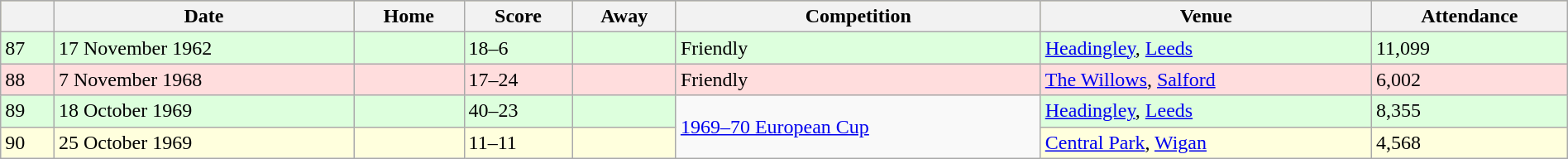<table class="wikitable" width=100%>
<tr bgcolor=#bdb76b>
<th></th>
<th>Date</th>
<th>Home</th>
<th>Score</th>
<th>Away</th>
<th>Competition</th>
<th>Venue</th>
<th>Attendance</th>
</tr>
<tr bgcolor=#DDFFDD>
<td>87</td>
<td>17 November 1962</td>
<td><strong></strong></td>
<td>18–6</td>
<td></td>
<td>Friendly</td>
<td> <a href='#'>Headingley</a>, <a href='#'>Leeds</a></td>
<td>11,099</td>
</tr>
<tr bgcolor=#FFDDDD>
<td>88</td>
<td>7 November 1968</td>
<td><strong></strong></td>
<td>17–24</td>
<td></td>
<td>Friendly</td>
<td> <a href='#'>The Willows</a>, <a href='#'>Salford</a></td>
<td>6,002</td>
</tr>
<tr>
<td bgcolor=#DDFFDD>89</td>
<td bgcolor=#DDFFDD>18 October 1969</td>
<td bgcolor=#DDFFDD><strong></strong></td>
<td bgcolor=#DDFFDD>40–23</td>
<td bgcolor=#DDFFDD></td>
<td rowspan=2><a href='#'>1969–70 European Cup</a></td>
<td bgcolor=#DDFFDD> <a href='#'>Headingley</a>, <a href='#'>Leeds</a></td>
<td bgcolor=#DDFFDD>8,355</td>
</tr>
<tr bgcolor=#FFFFDD>
<td>90</td>
<td>25 October 1969</td>
<td><strong></strong></td>
<td>11–11</td>
<td></td>
<td> <a href='#'>Central Park</a>, <a href='#'>Wigan</a></td>
<td>4,568</td>
</tr>
</table>
